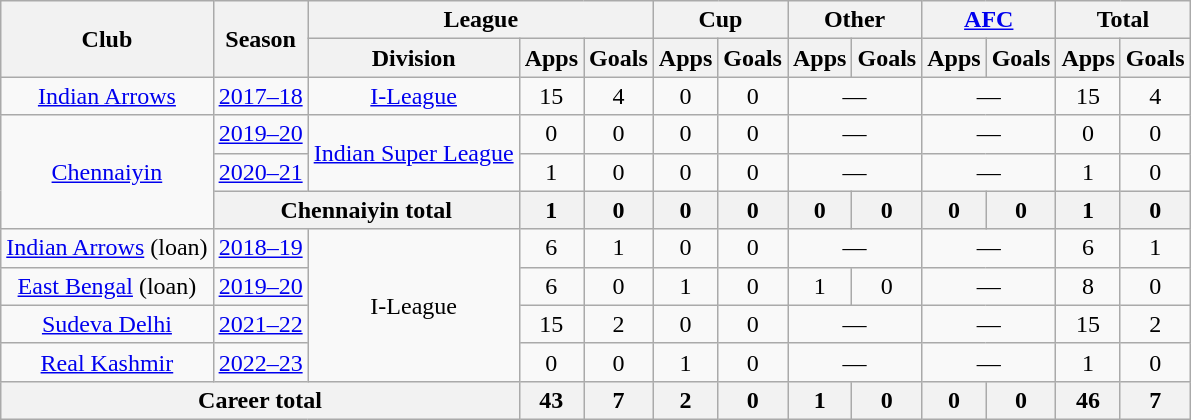<table class="wikitable" style="text-align: center;">
<tr>
<th rowspan="2">Club</th>
<th rowspan="2">Season</th>
<th colspan="3">League</th>
<th colspan="2">Cup</th>
<th colspan="2">Other</th>
<th colspan="2"><a href='#'>AFC</a></th>
<th colspan="2">Total</th>
</tr>
<tr>
<th>Division</th>
<th>Apps</th>
<th>Goals</th>
<th>Apps</th>
<th>Goals</th>
<th>Apps</th>
<th>Goals</th>
<th>Apps</th>
<th>Goals</th>
<th>Apps</th>
<th>Goals</th>
</tr>
<tr>
<td rowspan="1"><a href='#'>Indian Arrows</a></td>
<td><a href='#'>2017–18</a></td>
<td rowspan="1"><a href='#'>I-League</a></td>
<td>15</td>
<td>4</td>
<td>0</td>
<td>0</td>
<td colspan="2">—</td>
<td colspan="2">—</td>
<td>15</td>
<td>4</td>
</tr>
<tr>
<td rowspan="3"><a href='#'>Chennaiyin</a></td>
<td><a href='#'>2019–20</a></td>
<td rowspan="2"><a href='#'>Indian Super League</a></td>
<td>0</td>
<td>0</td>
<td>0</td>
<td>0</td>
<td colspan="2">—</td>
<td colspan="2">—</td>
<td>0</td>
<td>0</td>
</tr>
<tr>
<td><a href='#'>2020–21</a></td>
<td>1</td>
<td>0</td>
<td>0</td>
<td>0</td>
<td colspan="2">—</td>
<td colspan="2">—</td>
<td>1</td>
<td>0</td>
</tr>
<tr>
<th colspan="2">Chennaiyin total</th>
<th>1</th>
<th>0</th>
<th>0</th>
<th>0</th>
<th>0</th>
<th>0</th>
<th>0</th>
<th>0</th>
<th>1</th>
<th>0</th>
</tr>
<tr>
<td rowspan="1"><a href='#'>Indian Arrows</a> (loan)</td>
<td><a href='#'>2018–19</a></td>
<td rowspan="4">I-League</td>
<td>6</td>
<td>1</td>
<td>0</td>
<td>0</td>
<td colspan="2">—</td>
<td colspan="2">—</td>
<td>6</td>
<td>1</td>
</tr>
<tr>
<td rowspan="1"><a href='#'>East Bengal</a> (loan)</td>
<td><a href='#'>2019–20</a></td>
<td>6</td>
<td>0</td>
<td>1</td>
<td>0</td>
<td>1</td>
<td>0</td>
<td colspan="2">—</td>
<td>8</td>
<td>0</td>
</tr>
<tr>
<td rowspan="1"><a href='#'>Sudeva Delhi</a></td>
<td><a href='#'>2021–22</a></td>
<td>15</td>
<td>2</td>
<td>0</td>
<td>0</td>
<td colspan="2">—</td>
<td colspan="2">—</td>
<td>15</td>
<td>2</td>
</tr>
<tr>
<td rowspan="1"><a href='#'>Real Kashmir</a></td>
<td><a href='#'>2022–23</a></td>
<td>0</td>
<td>0</td>
<td>1</td>
<td>0</td>
<td colspan="2">—</td>
<td colspan="2">—</td>
<td>1</td>
<td>0</td>
</tr>
<tr>
<th colspan="3">Career total</th>
<th>43</th>
<th>7</th>
<th>2</th>
<th>0</th>
<th>1</th>
<th>0</th>
<th>0</th>
<th>0</th>
<th>46</th>
<th>7</th>
</tr>
</table>
